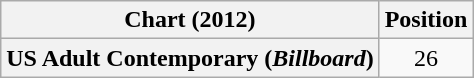<table class="wikitable plainrowheaders" style="text-align:center">
<tr>
<th scope="col">Chart (2012)</th>
<th scope="col">Position</th>
</tr>
<tr>
<th scope="row">US Adult Contemporary (<em>Billboard</em>)</th>
<td align="center">26</td>
</tr>
</table>
